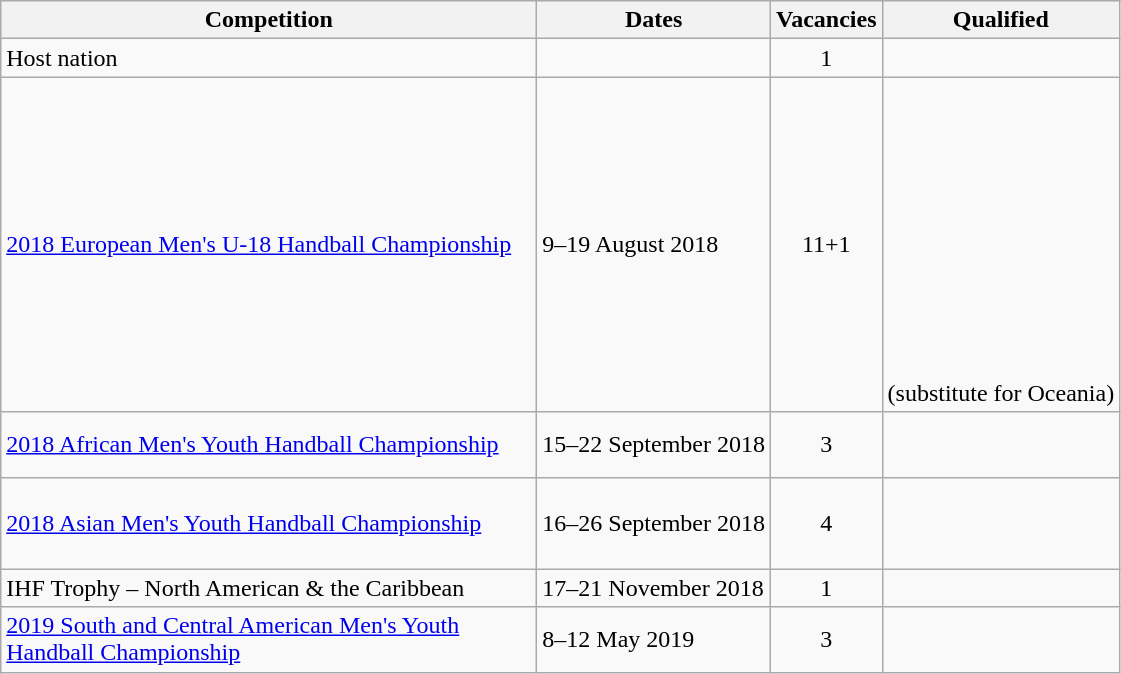<table class="wikitable">
<tr>
<th width=350>Competition</th>
<th>Dates</th>
<th>Vacancies</th>
<th>Qualified</th>
</tr>
<tr>
<td>Host nation</td>
<td></td>
<td align="center">1</td>
<td></td>
</tr>
<tr>
<td><a href='#'>2018 European Men's U-18 Handball Championship</a></td>
<td>9–19 August 2018</td>
<td align="center">11+1</td>
<td><br><br><br><br><br><br><br><br><br><br><br> (substitute for Oceania)</td>
</tr>
<tr>
<td><a href='#'>2018 African Men's Youth Handball Championship</a></td>
<td>15–22 September 2018</td>
<td align="center">3</td>
<td><br><br></td>
</tr>
<tr>
<td><a href='#'>2018 Asian Men's Youth Handball Championship</a></td>
<td>16–26 September 2018</td>
<td align="center">4</td>
<td><br><br><br></td>
</tr>
<tr>
<td>IHF Trophy – North American & the Caribbean</td>
<td>17–21 November 2018</td>
<td align="center">1</td>
<td></td>
</tr>
<tr>
<td><a href='#'>2019 South and Central American Men's Youth Handball Championship</a></td>
<td>8–12 May 2019</td>
<td align="center">3</td>
<td><br><br></td>
</tr>
</table>
